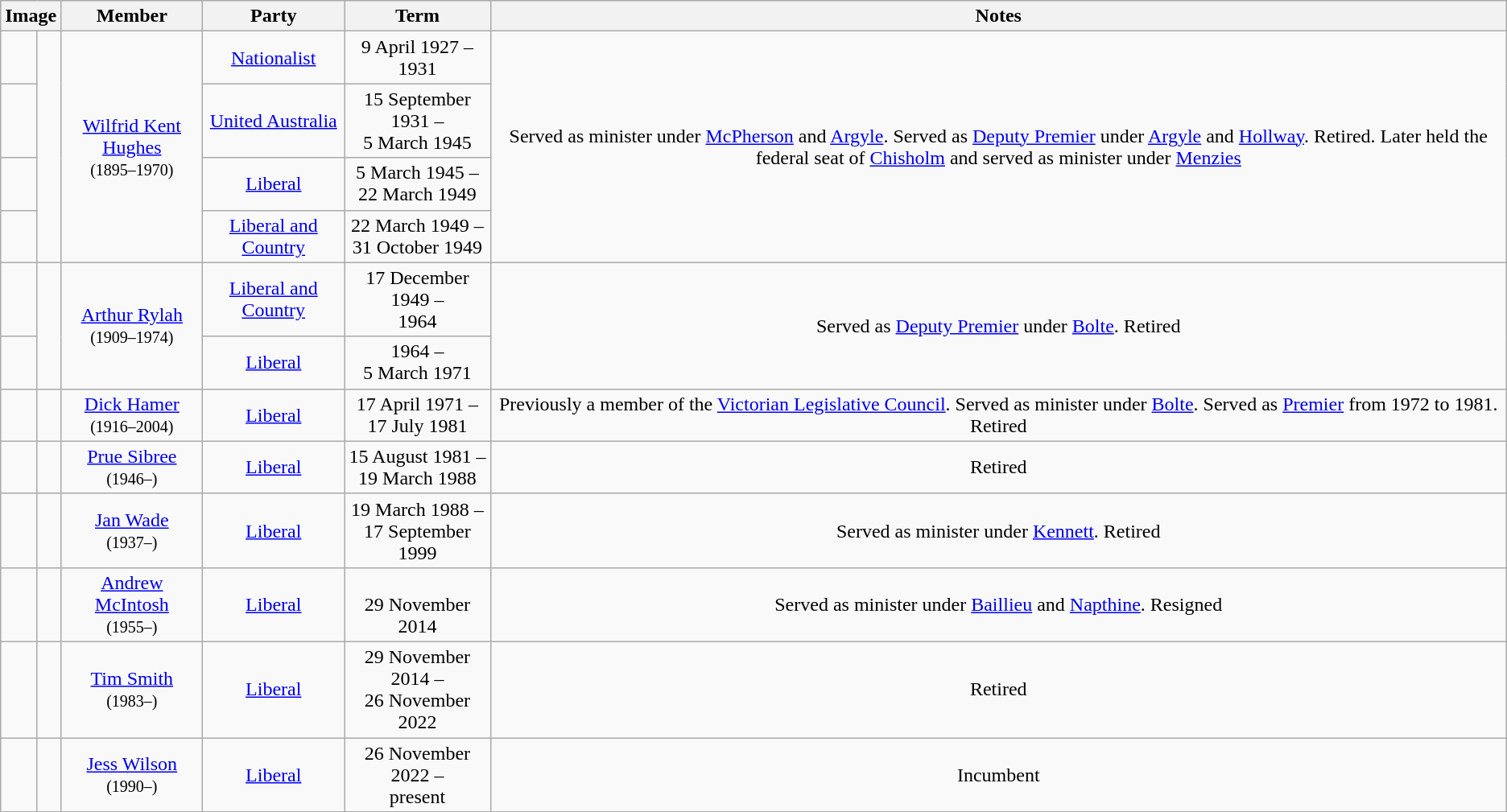<table class="wikitable" style="text-align:center">
<tr>
<th colspan=2>Image</th>
<th>Member</th>
<th>Party</th>
<th>Term</th>
<th>Notes</th>
</tr>
<tr>
<td> </td>
<td rowspan="4"></td>
<td rowspan="4"><a href='#'>Wilfrid Kent Hughes</a><br><small>(1895–1970)</small></td>
<td><a href='#'>Nationalist</a></td>
<td>9 April 1927 – <br>1931</td>
<td rowspan="4">Served as minister under <a href='#'>McPherson</a> and <a href='#'>Argyle</a>. Served as <a href='#'>Deputy Premier</a> under <a href='#'>Argyle</a> and <a href='#'>Hollway</a>. Retired. Later held the federal seat of <a href='#'>Chisholm</a> and served as minister under <a href='#'>Menzies</a></td>
</tr>
<tr>
<td> </td>
<td><a href='#'>United Australia</a></td>
<td>15 September 1931 –<br>5 March 1945</td>
</tr>
<tr>
<td> </td>
<td><a href='#'>Liberal</a></td>
<td>5 March 1945 – <br>22 March 1949</td>
</tr>
<tr>
<td> </td>
<td><a href='#'>Liberal and Country</a></td>
<td>22 March 1949 – <br>31 October 1949</td>
</tr>
<tr>
<td> </td>
<td rowspan=2></td>
<td rowspan=2><a href='#'>Arthur Rylah</a><br><small>(1909–1974)</small></td>
<td><a href='#'>Liberal and Country</a></td>
<td>17 December 1949 –<br>1964</td>
<td rowspan=2>Served as <a href='#'>Deputy Premier</a> under <a href='#'>Bolte</a>. Retired</td>
</tr>
<tr>
<td> </td>
<td><a href='#'>Liberal</a></td>
<td>1964 –<br>5 March 1971</td>
</tr>
<tr>
<td> </td>
<td></td>
<td><a href='#'>Dick Hamer</a><br><small>(1916–2004)</small></td>
<td><a href='#'>Liberal</a></td>
<td>17 April 1971 –<br>17 July 1981</td>
<td>Previously a member of the <a href='#'>Victorian Legislative Council</a>. Served as minister under <a href='#'>Bolte</a>. Served as <a href='#'>Premier</a> from 1972 to 1981. Retired</td>
</tr>
<tr>
<td> </td>
<td></td>
<td><a href='#'>Prue Sibree</a><br><small>(1946–)</small></td>
<td><a href='#'>Liberal</a></td>
<td>15 August 1981 –<br>19 March 1988</td>
<td>Retired</td>
</tr>
<tr>
<td> </td>
<td></td>
<td><a href='#'>Jan Wade</a><br><small>(1937–)</small></td>
<td><a href='#'>Liberal</a></td>
<td>19 March 1988 –<br>17 September 1999</td>
<td>Served as minister under <a href='#'>Kennett</a>. Retired</td>
</tr>
<tr>
<td> </td>
<td></td>
<td><a href='#'>Andrew McIntosh</a><br><small>(1955–)</small></td>
<td><a href='#'>Liberal</a></td>
<td><br>29 November 2014</td>
<td>Served as minister under <a href='#'>Baillieu</a> and <a href='#'>Napthine</a>. Resigned</td>
</tr>
<tr>
<td> </td>
<td></td>
<td><a href='#'>Tim Smith</a><br><small>(1983–)</small></td>
<td><a href='#'>Liberal</a></td>
<td>29 November 2014 –<br>26 November 2022</td>
<td>Retired</td>
</tr>
<tr>
<td> </td>
<td></td>
<td><a href='#'>Jess Wilson</a><br><small>(1990–)</small></td>
<td><a href='#'>Liberal</a></td>
<td>26 November 2022 –<br>present</td>
<td>Incumbent</td>
</tr>
</table>
